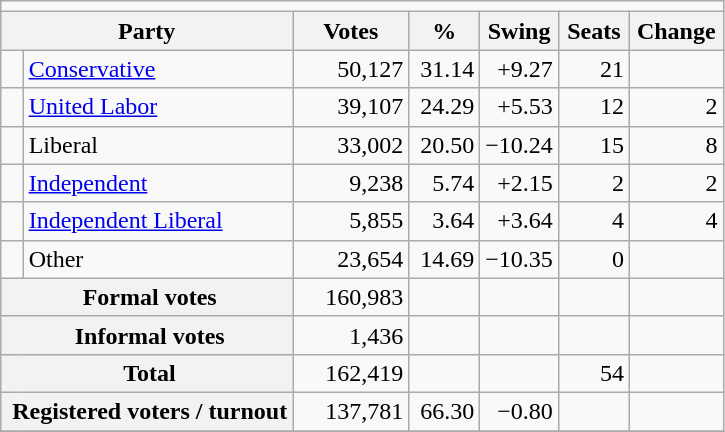<table class="wikitable" style="text-align:right; margin-bottom:0">
<tr>
<td colspan=8 align=center></td>
</tr>
<tr>
<th style="width:10px;" colspan=3>Party</th>
<th style="width:70px;">Votes</th>
<th style="width:40px;">%</th>
<th style="width:40px;">Swing</th>
<th style="width:40px;">Seats</th>
<th style="width:40px;">Change</th>
</tr>
<tr>
<td> </td>
<td style="text-align:left;" colspan="2"><a href='#'>Conservative</a></td>
<td style="width:70px;">50,127</td>
<td style="width:40px;">31.14</td>
<td style="width:45px;">+9.27</td>
<td style="width:40px;">21</td>
<td style="width:55px;"></td>
</tr>
<tr>
<td> </td>
<td style="text-align:left;" colspan="2"><a href='#'>United Labor</a></td>
<td style="width:70px;">39,107</td>
<td style="width:40px;">24.29</td>
<td style="width:45px;">+5.53</td>
<td style="width:40px;">12</td>
<td style="width:55px;"> 2</td>
</tr>
<tr>
<td> </td>
<td style="text-align:left;" colspan="2">Liberal</td>
<td style="width:70px;">33,002</td>
<td style="width:40px;">20.50</td>
<td style="width:45px;">−10.24</td>
<td style="width:40px;">15</td>
<td style="width:55px;"> 8</td>
</tr>
<tr>
<td> </td>
<td style="text-align:left;" colspan="2"><a href='#'>Independent</a></td>
<td style="width:70px;">9,238</td>
<td style="width:40px;">5.74</td>
<td style="width:45px;">+2.15</td>
<td style="width:40px;">2</td>
<td style="width:55px;"> 2</td>
</tr>
<tr>
<td> </td>
<td style="text-align:left;" colspan="2"><a href='#'>Independent Liberal</a></td>
<td style="width:70px;">5,855</td>
<td style="width:40px;">3.64</td>
<td style="width:45px;">+3.64</td>
<td style="width:40px;">4</td>
<td style="width:55px;"> 4</td>
</tr>
<tr>
<td> </td>
<td style="text-align:left;" colspan="2">Other</td>
<td style="width:70px;">23,654</td>
<td style="width:40px;">14.69</td>
<td style="width:45px;">−10.35</td>
<td style="width:40px;">0</td>
<td style="width:55px;"></td>
</tr>
<tr>
<th colspan="3"> Formal votes</th>
<td>160,983</td>
<td></td>
<td></td>
<td></td>
<td></td>
</tr>
<tr>
<th colspan="3"> Informal votes</th>
<td>1,436</td>
<td></td>
<td></td>
<td></td>
<td></td>
</tr>
<tr>
<th colspan="3"> Total</th>
<td>162,419</td>
<td></td>
<td></td>
<td>54</td>
<td></td>
</tr>
<tr>
<th colspan="3"> Registered voters / turnout</th>
<td>137,781</td>
<td>66.30</td>
<td>−0.80</td>
<td></td>
<td></td>
</tr>
<tr>
</tr>
</table>
